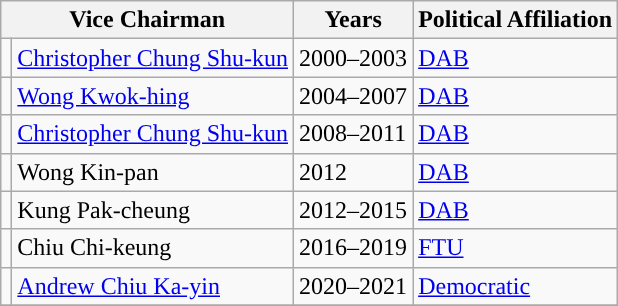<table class="wikitable">
<tr>
<th colspan=2>Vice Chairman</th>
<th>Years</th>
<th>Political Affiliation</th>
</tr>
<tr>
<td style="color:inherit;background: "></td>
<td><a href='#'>Christopher Chung Shu-kun</a></td>
<td>2000–2003</td>
<td><a href='#'>DAB</a></td>
</tr>
<tr>
<td style="color:inherit;background: "></td>
<td><a href='#'>Wong Kwok-hing</a></td>
<td>2004–2007</td>
<td><a href='#'>DAB</a></td>
</tr>
<tr>
<td style="color:inherit;background: "></td>
<td><a href='#'>Christopher Chung Shu-kun</a></td>
<td>2008–2011</td>
<td><a href='#'>DAB</a></td>
</tr>
<tr>
<td style="color:inherit;background: "></td>
<td>Wong Kin-pan</td>
<td>2012</td>
<td><a href='#'>DAB</a></td>
</tr>
<tr>
<td style="color:inherit;background: "></td>
<td>Kung Pak-cheung</td>
<td>2012–2015</td>
<td><a href='#'>DAB</a></td>
</tr>
<tr>
<td style="color:inherit;background: "></td>
<td>Chiu Chi-keung</td>
<td>2016–2019</td>
<td><a href='#'>FTU</a></td>
</tr>
<tr>
<td style="color:inherit;background: "></td>
<td><a href='#'>Andrew Chiu Ka-yin</a></td>
<td>2020–2021</td>
<td><a href='#'>Democratic</a></td>
</tr>
<tr>
</tr>
</table>
